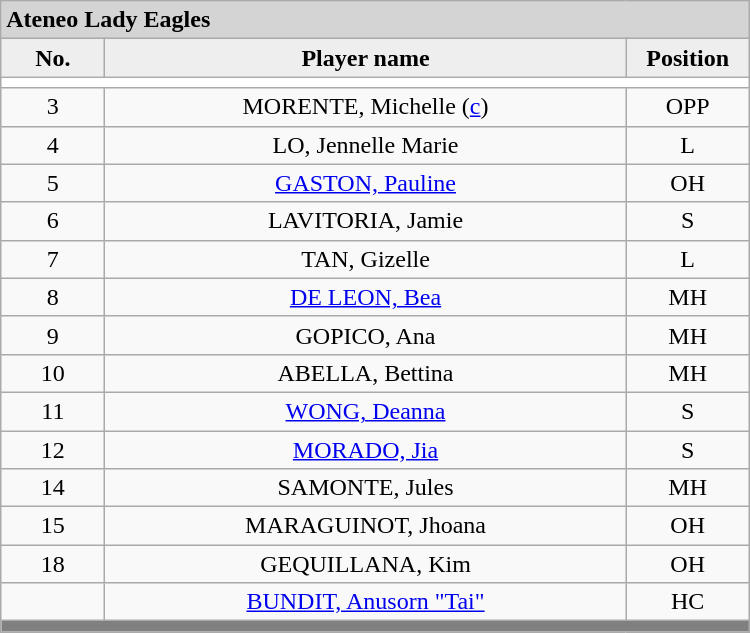<table class='wikitable mw-collapsible mw-collapsed' style='text-align: center; width: 500px; border: none;'>
<tr>
<th style="background:#D4D4D4; text-align:left;" colspan=3> Ateneo Lady Eagles</th>
</tr>
<tr style="background:#EEEEEE; font-weight:bold;">
<td width=10%>No.</td>
<td width=50%>Player name</td>
<td width=10%>Position</td>
</tr>
<tr style="background:#FFFFFF;">
<td colspan=3 align=center></td>
</tr>
<tr>
<td align=center>3</td>
<td>MORENTE, Michelle (<a href='#'>c</a>)</td>
<td align=center>OPP</td>
</tr>
<tr>
<td align=center>4</td>
<td>LO, Jennelle Marie</td>
<td align=center>L</td>
</tr>
<tr>
<td align=center>5</td>
<td><a href='#'>GASTON, Pauline</a></td>
<td align=center>OH</td>
</tr>
<tr>
<td align=center>6</td>
<td>LAVITORIA, Jamie</td>
<td align=center>S</td>
</tr>
<tr>
<td align=center>7</td>
<td>TAN, Gizelle</td>
<td align=center>L</td>
</tr>
<tr>
<td align=center>8</td>
<td><a href='#'>DE LEON, Bea</a></td>
<td align=center>MH</td>
</tr>
<tr>
<td align=center>9</td>
<td>GOPICO, Ana</td>
<td align=center>MH</td>
</tr>
<tr>
<td align=center>10</td>
<td>ABELLA, Bettina</td>
<td align=center>MH</td>
</tr>
<tr>
<td align=center>11</td>
<td><a href='#'>WONG, Deanna</a></td>
<td align=center>S</td>
</tr>
<tr>
<td align=center>12</td>
<td><a href='#'>MORADO, Jia</a></td>
<td align=center>S</td>
</tr>
<tr>
<td align=center>14</td>
<td>SAMONTE, Jules</td>
<td align=center>MH</td>
</tr>
<tr>
<td align=center>15</td>
<td>MARAGUINOT, Jhoana</td>
<td align=center>OH</td>
</tr>
<tr>
<td align=center>18</td>
<td>GEQUILLANA, Kim</td>
<td align=center>OH</td>
</tr>
<tr>
<td align=center></td>
<td><a href='#'>BUNDIT, Anusorn "Tai"</a></td>
<td align=center>HC</td>
</tr>
<tr>
<th style='background: grey;' colspan=3></th>
</tr>
</table>
